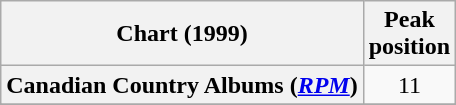<table class="wikitable sortable plainrowheaders" style="text-align:center">
<tr>
<th scope="col">Chart (1999)</th>
<th scope="col">Peak<br> position</th>
</tr>
<tr>
<th scope="row">Canadian Country Albums (<em><a href='#'>RPM</a></em>)</th>
<td>11</td>
</tr>
<tr>
</tr>
<tr>
</tr>
<tr>
</tr>
</table>
